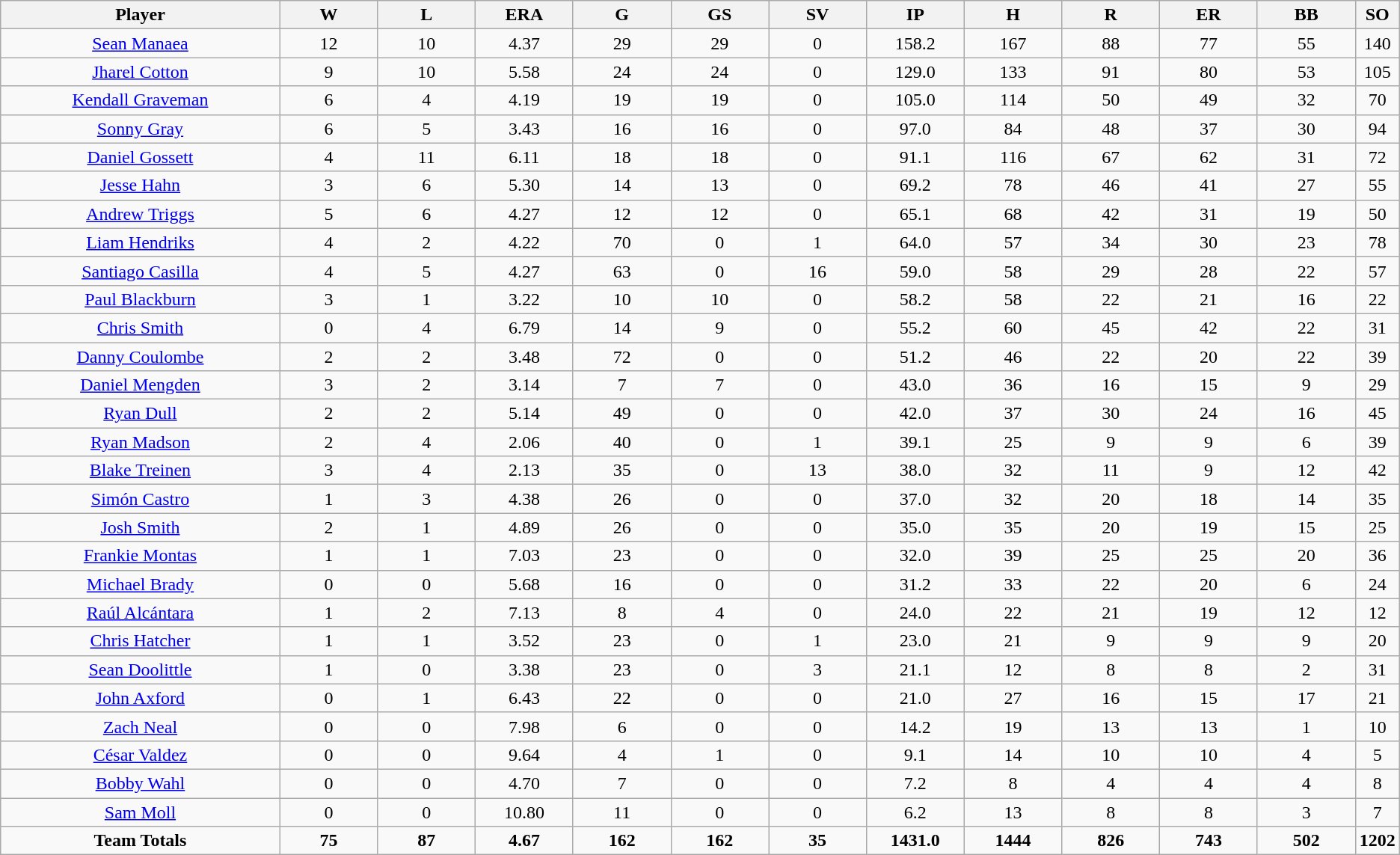<table class=wikitable style="text-align:center">
<tr>
<th bgcolor=#DDDDFF; width="20%">Player</th>
<th bgcolor=#DDDDFF; width="7%">W</th>
<th bgcolor=#DDDDFF; width="7%">L</th>
<th bgcolor=#DDDDFF; width="7%">ERA</th>
<th bgcolor=#DDDDFF; width="7%">G</th>
<th bgcolor=#DDDDFF; width="7%">GS</th>
<th bgcolor=#DDDDFF; width="7%">SV</th>
<th bgcolor=#DDDDFF; width="7%">IP</th>
<th bgcolor=#DDDDFF; width="7%">H</th>
<th bgcolor=#DDDDFF; width="7%">R</th>
<th bgcolor=#DDDDFF; width="7%">ER</th>
<th bgcolor=#DDDDFF; width="7%">BB</th>
<th bgcolor=#DDDDFF; width="7%">SO</th>
</tr>
<tr>
<td><a href='#'>Sean Manaea</a></td>
<td>12</td>
<td>10</td>
<td>4.37</td>
<td>29</td>
<td>29</td>
<td>0</td>
<td>158.2</td>
<td>167</td>
<td>88</td>
<td>77</td>
<td>55</td>
<td>140</td>
</tr>
<tr>
<td><a href='#'>Jharel Cotton</a></td>
<td>9</td>
<td>10</td>
<td>5.58</td>
<td>24</td>
<td>24</td>
<td>0</td>
<td>129.0</td>
<td>133</td>
<td>91</td>
<td>80</td>
<td>53</td>
<td>105</td>
</tr>
<tr>
<td><a href='#'>Kendall Graveman</a></td>
<td>6</td>
<td>4</td>
<td>4.19</td>
<td>19</td>
<td>19</td>
<td>0</td>
<td>105.0</td>
<td>114</td>
<td>50</td>
<td>49</td>
<td>32</td>
<td>70</td>
</tr>
<tr>
<td><a href='#'>Sonny Gray</a></td>
<td>6</td>
<td>5</td>
<td>3.43</td>
<td>16</td>
<td>16</td>
<td>0</td>
<td>97.0</td>
<td>84</td>
<td>48</td>
<td>37</td>
<td>30</td>
<td>94</td>
</tr>
<tr>
<td><a href='#'>Daniel Gossett</a></td>
<td>4</td>
<td>11</td>
<td>6.11</td>
<td>18</td>
<td>18</td>
<td>0</td>
<td>91.1</td>
<td>116</td>
<td>67</td>
<td>62</td>
<td>31</td>
<td>72</td>
</tr>
<tr>
<td><a href='#'>Jesse Hahn</a></td>
<td>3</td>
<td>6</td>
<td>5.30</td>
<td>14</td>
<td>13</td>
<td>0</td>
<td>69.2</td>
<td>78</td>
<td>46</td>
<td>41</td>
<td>27</td>
<td>55</td>
</tr>
<tr>
<td><a href='#'>Andrew Triggs</a></td>
<td>5</td>
<td>6</td>
<td>4.27</td>
<td>12</td>
<td>12</td>
<td>0</td>
<td>65.1</td>
<td>68</td>
<td>42</td>
<td>31</td>
<td>19</td>
<td>50</td>
</tr>
<tr>
<td><a href='#'>Liam Hendriks</a></td>
<td>4</td>
<td>2</td>
<td>4.22</td>
<td>70</td>
<td>0</td>
<td>1</td>
<td>64.0</td>
<td>57</td>
<td>34</td>
<td>30</td>
<td>23</td>
<td>78</td>
</tr>
<tr>
<td><a href='#'>Santiago Casilla</a></td>
<td>4</td>
<td>5</td>
<td>4.27</td>
<td>63</td>
<td>0</td>
<td>16</td>
<td>59.0</td>
<td>58</td>
<td>29</td>
<td>28</td>
<td>22</td>
<td>57</td>
</tr>
<tr>
<td><a href='#'>Paul Blackburn</a></td>
<td>3</td>
<td>1</td>
<td>3.22</td>
<td>10</td>
<td>10</td>
<td>0</td>
<td>58.2</td>
<td>58</td>
<td>22</td>
<td>21</td>
<td>16</td>
<td>22</td>
</tr>
<tr>
<td><a href='#'>Chris Smith</a></td>
<td>0</td>
<td>4</td>
<td>6.79</td>
<td>14</td>
<td>9</td>
<td>0</td>
<td>55.2</td>
<td>60</td>
<td>45</td>
<td>42</td>
<td>22</td>
<td>31</td>
</tr>
<tr>
<td><a href='#'>Danny Coulombe</a></td>
<td>2</td>
<td>2</td>
<td>3.48</td>
<td>72</td>
<td>0</td>
<td>0</td>
<td>51.2</td>
<td>46</td>
<td>22</td>
<td>20</td>
<td>22</td>
<td>39</td>
</tr>
<tr>
<td><a href='#'>Daniel Mengden</a></td>
<td>3</td>
<td>2</td>
<td>3.14</td>
<td>7</td>
<td>7</td>
<td>0</td>
<td>43.0</td>
<td>36</td>
<td>16</td>
<td>15</td>
<td>9</td>
<td>29</td>
</tr>
<tr>
<td><a href='#'>Ryan Dull</a></td>
<td>2</td>
<td>2</td>
<td>5.14</td>
<td>49</td>
<td>0</td>
<td>0</td>
<td>42.0</td>
<td>37</td>
<td>30</td>
<td>24</td>
<td>16</td>
<td>45</td>
</tr>
<tr>
<td><a href='#'>Ryan Madson</a></td>
<td>2</td>
<td>4</td>
<td>2.06</td>
<td>40</td>
<td>0</td>
<td>1</td>
<td>39.1</td>
<td>25</td>
<td>9</td>
<td>9</td>
<td>6</td>
<td>39</td>
</tr>
<tr>
<td><a href='#'>Blake Treinen</a></td>
<td>3</td>
<td>4</td>
<td>2.13</td>
<td>35</td>
<td>0</td>
<td>13</td>
<td>38.0</td>
<td>32</td>
<td>11</td>
<td>9</td>
<td>12</td>
<td>42</td>
</tr>
<tr>
<td><a href='#'>Simón Castro</a></td>
<td>1</td>
<td>3</td>
<td>4.38</td>
<td>26</td>
<td>0</td>
<td>0</td>
<td>37.0</td>
<td>32</td>
<td>20</td>
<td>18</td>
<td>14</td>
<td>35</td>
</tr>
<tr>
<td><a href='#'>Josh Smith</a></td>
<td>2</td>
<td>1</td>
<td>4.89</td>
<td>26</td>
<td>0</td>
<td>0</td>
<td>35.0</td>
<td>35</td>
<td>20</td>
<td>19</td>
<td>15</td>
<td>25</td>
</tr>
<tr>
<td><a href='#'>Frankie Montas</a></td>
<td>1</td>
<td>1</td>
<td>7.03</td>
<td>23</td>
<td>0</td>
<td>0</td>
<td>32.0</td>
<td>39</td>
<td>25</td>
<td>25</td>
<td>20</td>
<td>36</td>
</tr>
<tr>
<td><a href='#'>Michael Brady</a></td>
<td>0</td>
<td>0</td>
<td>5.68</td>
<td>16</td>
<td>0</td>
<td>0</td>
<td>31.2</td>
<td>33</td>
<td>22</td>
<td>20</td>
<td>6</td>
<td>24</td>
</tr>
<tr>
<td><a href='#'>Raúl Alcántara</a></td>
<td>1</td>
<td>2</td>
<td>7.13</td>
<td>8</td>
<td>4</td>
<td>0</td>
<td>24.0</td>
<td>22</td>
<td>21</td>
<td>19</td>
<td>12</td>
<td>12</td>
</tr>
<tr>
<td><a href='#'>Chris Hatcher</a></td>
<td>1</td>
<td>1</td>
<td>3.52</td>
<td>23</td>
<td>0</td>
<td>1</td>
<td>23.0</td>
<td>21</td>
<td>9</td>
<td>9</td>
<td>9</td>
<td>20</td>
</tr>
<tr>
<td><a href='#'>Sean Doolittle</a></td>
<td>1</td>
<td>0</td>
<td>3.38</td>
<td>23</td>
<td>0</td>
<td>3</td>
<td>21.1</td>
<td>12</td>
<td>8</td>
<td>8</td>
<td>2</td>
<td>31</td>
</tr>
<tr>
<td><a href='#'>John Axford</a></td>
<td>0</td>
<td>1</td>
<td>6.43</td>
<td>22</td>
<td>0</td>
<td>0</td>
<td>21.0</td>
<td>27</td>
<td>16</td>
<td>15</td>
<td>17</td>
<td>21</td>
</tr>
<tr>
<td><a href='#'>Zach Neal</a></td>
<td>0</td>
<td>0</td>
<td>7.98</td>
<td>6</td>
<td>0</td>
<td>0</td>
<td>14.2</td>
<td>19</td>
<td>13</td>
<td>13</td>
<td>1</td>
<td>10</td>
</tr>
<tr>
<td><a href='#'>César Valdez</a></td>
<td>0</td>
<td>0</td>
<td>9.64</td>
<td>4</td>
<td>1</td>
<td>0</td>
<td>9.1</td>
<td>14</td>
<td>10</td>
<td>10</td>
<td>4</td>
<td>5</td>
</tr>
<tr>
<td><a href='#'>Bobby Wahl</a></td>
<td>0</td>
<td>0</td>
<td>4.70</td>
<td>7</td>
<td>0</td>
<td>0</td>
<td>7.2</td>
<td>8</td>
<td>4</td>
<td>4</td>
<td>4</td>
<td>8</td>
</tr>
<tr>
<td><a href='#'>Sam Moll</a></td>
<td>0</td>
<td>0</td>
<td>10.80</td>
<td>11</td>
<td>0</td>
<td>0</td>
<td>6.2</td>
<td>13</td>
<td>8</td>
<td>8</td>
<td>3</td>
<td>7</td>
</tr>
<tr>
<td><strong>Team Totals</strong></td>
<td><strong>75</strong></td>
<td><strong>87</strong></td>
<td><strong>4.67</strong></td>
<td><strong>162</strong></td>
<td><strong>162</strong></td>
<td><strong>35</strong></td>
<td><strong>1431.0</strong></td>
<td><strong>1444</strong></td>
<td><strong>826</strong></td>
<td><strong>743</strong></td>
<td><strong>502</strong></td>
<td><strong>1202</strong></td>
</tr>
</table>
